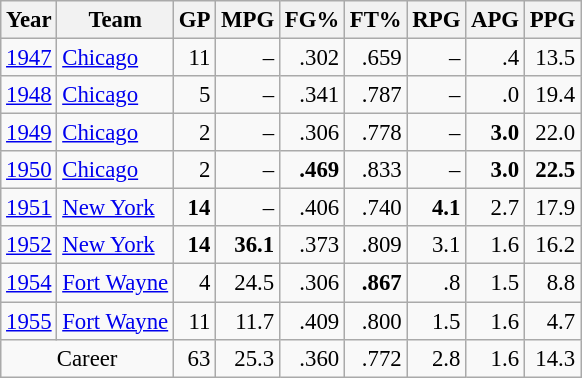<table class="wikitable sortable" style="font-size:95%; text-align:right;">
<tr>
<th>Year</th>
<th>Team</th>
<th>GP</th>
<th>MPG</th>
<th>FG%</th>
<th>FT%</th>
<th>RPG</th>
<th>APG</th>
<th>PPG</th>
</tr>
<tr>
<td style="text-align:left;"><a href='#'>1947</a></td>
<td style="text-align:left;"><a href='#'>Chicago</a></td>
<td>11</td>
<td>–</td>
<td>.302</td>
<td>.659</td>
<td>–</td>
<td>.4</td>
<td>13.5</td>
</tr>
<tr>
<td style="text-align:left;"><a href='#'>1948</a></td>
<td style="text-align:left;"><a href='#'>Chicago</a></td>
<td>5</td>
<td>–</td>
<td>.341</td>
<td>.787</td>
<td>–</td>
<td>.0</td>
<td>19.4</td>
</tr>
<tr>
<td style="text-align:left;"><a href='#'>1949</a></td>
<td style="text-align:left;"><a href='#'>Chicago</a></td>
<td>2</td>
<td>–</td>
<td>.306</td>
<td>.778</td>
<td>–</td>
<td><strong>3.0</strong></td>
<td>22.0</td>
</tr>
<tr>
<td style="text-align:left;"><a href='#'>1950</a></td>
<td style="text-align:left;"><a href='#'>Chicago</a></td>
<td>2</td>
<td>–</td>
<td><strong>.469</strong></td>
<td>.833</td>
<td>–</td>
<td><strong>3.0</strong></td>
<td><strong>22.5</strong></td>
</tr>
<tr>
<td style="text-align:left;"><a href='#'>1951</a></td>
<td style="text-align:left;"><a href='#'>New York</a></td>
<td><strong>14</strong></td>
<td>–</td>
<td>.406</td>
<td>.740</td>
<td><strong>4.1</strong></td>
<td>2.7</td>
<td>17.9</td>
</tr>
<tr>
<td style="text-align:left;"><a href='#'>1952</a></td>
<td style="text-align:left;"><a href='#'>New York</a></td>
<td><strong>14</strong></td>
<td><strong>36.1</strong></td>
<td>.373</td>
<td>.809</td>
<td>3.1</td>
<td>1.6</td>
<td>16.2</td>
</tr>
<tr>
<td style="text-align:left;"><a href='#'>1954</a></td>
<td style="text-align:left;"><a href='#'>Fort Wayne</a></td>
<td>4</td>
<td>24.5</td>
<td>.306</td>
<td><strong>.867</strong></td>
<td>.8</td>
<td>1.5</td>
<td>8.8</td>
</tr>
<tr>
<td style="text-align:left;"><a href='#'>1955</a></td>
<td style="text-align:left;"><a href='#'>Fort Wayne</a></td>
<td>11</td>
<td>11.7</td>
<td>.409</td>
<td>.800</td>
<td>1.5</td>
<td>1.6</td>
<td>4.7</td>
</tr>
<tr>
<td style="text-align:center;" colspan="2">Career</td>
<td>63</td>
<td>25.3</td>
<td>.360</td>
<td>.772</td>
<td>2.8</td>
<td>1.6</td>
<td>14.3</td>
</tr>
</table>
